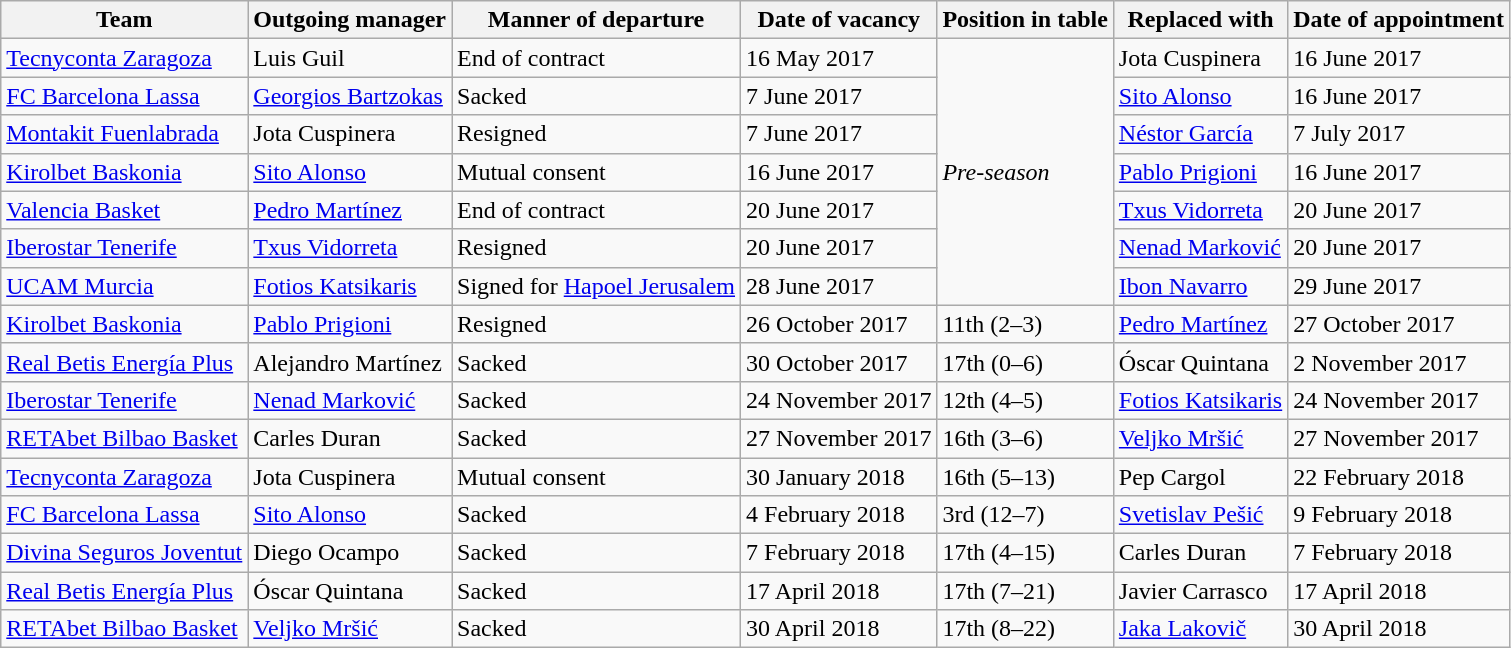<table class="wikitable sortable">
<tr>
<th>Team</th>
<th>Outgoing manager</th>
<th>Manner of departure</th>
<th>Date of vacancy</th>
<th>Position in table</th>
<th>Replaced with</th>
<th>Date of appointment</th>
</tr>
<tr>
<td><a href='#'>Tecnyconta Zaragoza</a></td>
<td> Luis Guil</td>
<td>End of contract</td>
<td>16 May 2017</td>
<td rowspan=7><em>Pre-season</em></td>
<td> Jota Cuspinera</td>
<td>16 June 2017</td>
</tr>
<tr>
<td><a href='#'>FC Barcelona Lassa</a></td>
<td> <a href='#'>Georgios Bartzokas</a></td>
<td>Sacked</td>
<td>7 June 2017</td>
<td> <a href='#'>Sito Alonso</a></td>
<td>16 June 2017</td>
</tr>
<tr>
<td><a href='#'>Montakit Fuenlabrada</a></td>
<td> Jota Cuspinera</td>
<td>Resigned</td>
<td>7 June 2017</td>
<td> <a href='#'>Néstor García</a></td>
<td>7 July 2017</td>
</tr>
<tr>
<td><a href='#'>Kirolbet Baskonia</a></td>
<td> <a href='#'>Sito Alonso</a></td>
<td>Mutual consent</td>
<td>16 June 2017</td>
<td> <a href='#'>Pablo Prigioni</a></td>
<td>16 June 2017</td>
</tr>
<tr>
<td><a href='#'>Valencia Basket</a></td>
<td> <a href='#'>Pedro Martínez</a></td>
<td>End of contract</td>
<td>20 June 2017</td>
<td> <a href='#'>Txus Vidorreta</a></td>
<td>20 June 2017</td>
</tr>
<tr>
<td><a href='#'>Iberostar Tenerife</a></td>
<td> <a href='#'>Txus Vidorreta</a></td>
<td>Resigned</td>
<td>20 June 2017</td>
<td> <a href='#'>Nenad Marković</a></td>
<td>20 June 2017</td>
</tr>
<tr>
<td><a href='#'>UCAM Murcia</a></td>
<td> <a href='#'>Fotios Katsikaris</a></td>
<td>Signed for <a href='#'>Hapoel Jerusalem</a></td>
<td>28 June 2017</td>
<td> <a href='#'>Ibon Navarro</a></td>
<td>29 June 2017</td>
</tr>
<tr>
<td><a href='#'>Kirolbet Baskonia</a></td>
<td> <a href='#'>Pablo Prigioni</a></td>
<td>Resigned</td>
<td>26 October 2017</td>
<td>11th (2–3)</td>
<td> <a href='#'>Pedro Martínez</a></td>
<td>27 October 2017</td>
</tr>
<tr>
<td><a href='#'>Real Betis Energía Plus</a></td>
<td> Alejandro Martínez</td>
<td>Sacked</td>
<td>30 October 2017</td>
<td>17th (0–6)</td>
<td> Óscar Quintana</td>
<td>2 November 2017</td>
</tr>
<tr>
<td><a href='#'>Iberostar Tenerife</a></td>
<td> <a href='#'>Nenad Marković</a></td>
<td>Sacked</td>
<td>24 November 2017</td>
<td>12th (4–5)</td>
<td> <a href='#'>Fotios Katsikaris</a></td>
<td>24 November 2017</td>
</tr>
<tr>
<td><a href='#'>RETAbet Bilbao Basket</a></td>
<td> Carles Duran</td>
<td>Sacked</td>
<td>27 November 2017</td>
<td>16th (3–6)</td>
<td> <a href='#'>Veljko Mršić</a></td>
<td>27 November 2017</td>
</tr>
<tr>
<td><a href='#'>Tecnyconta Zaragoza</a></td>
<td> Jota Cuspinera</td>
<td>Mutual consent</td>
<td>30 January 2018</td>
<td>16th (5–13)</td>
<td> Pep Cargol</td>
<td>22 February 2018</td>
</tr>
<tr>
<td><a href='#'>FC Barcelona Lassa</a></td>
<td> <a href='#'>Sito Alonso</a></td>
<td>Sacked</td>
<td>4 February 2018</td>
<td>3rd (12–7)</td>
<td> <a href='#'>Svetislav Pešić</a></td>
<td>9 February 2018</td>
</tr>
<tr>
<td><a href='#'>Divina Seguros Joventut</a></td>
<td> Diego Ocampo</td>
<td>Sacked</td>
<td>7 February 2018</td>
<td>17th (4–15)</td>
<td> Carles Duran</td>
<td>7 February 2018</td>
</tr>
<tr>
<td><a href='#'>Real Betis Energía Plus</a></td>
<td> Óscar Quintana</td>
<td>Sacked</td>
<td>17 April 2018</td>
<td>17th (7–21)</td>
<td> Javier Carrasco</td>
<td>17 April 2018</td>
</tr>
<tr>
<td><a href='#'>RETAbet Bilbao Basket</a></td>
<td> <a href='#'>Veljko Mršić</a></td>
<td>Sacked</td>
<td>30 April 2018</td>
<td>17th (8–22)</td>
<td> <a href='#'>Jaka Lakovič</a></td>
<td>30 April 2018</td>
</tr>
</table>
